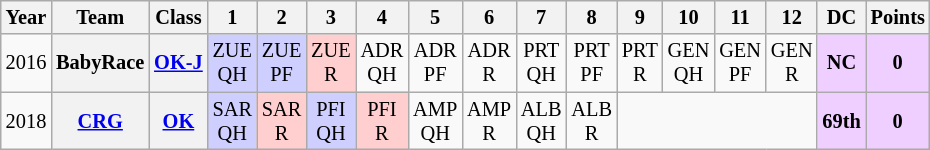<table class="wikitable" style="text-align:center; font-size:85%">
<tr>
<th>Year</th>
<th>Team</th>
<th>Class</th>
<th>1</th>
<th>2</th>
<th>3</th>
<th>4</th>
<th>5</th>
<th>6</th>
<th>7</th>
<th>8</th>
<th>9</th>
<th>10</th>
<th>11</th>
<th>12</th>
<th>DC</th>
<th>Points</th>
</tr>
<tr>
<td>2016</td>
<th nowrap>BabyRace</th>
<th><a href='#'>OK-J</a></th>
<td style="background:#CFCFFF;">ZUE<br>QH<br></td>
<td style="background:#CFCFFF;">ZUE<br>PF<br></td>
<td style="background:#FFCFCF;">ZUE<br>R<br></td>
<td>ADR<br>QH</td>
<td>ADR<br>PF</td>
<td>ADR<br>R</td>
<td>PRT<br>QH</td>
<td>PRT<br>PF</td>
<td>PRT<br>R</td>
<td>GEN<br>QH</td>
<td>GEN<br>PF</td>
<td>GEN<br>R</td>
<th style="background:#EFCFFF;">NC</th>
<th style="background:#EFCFFF;">0</th>
</tr>
<tr>
<td>2018</td>
<th nowrap><a href='#'>CRG</a></th>
<th><a href='#'>OK</a></th>
<td style="background:#CFCFFF;">SAR<br>QH<br></td>
<td style="background:#FFCFCF;">SAR<br>R<br></td>
<td style="background:#CFCFFF;">PFI<br>QH<br></td>
<td style="background:#FFCFCF;">PFI<br>R<br></td>
<td>AMP<br>QH</td>
<td>AMP<br>R</td>
<td>ALB<br>QH</td>
<td>ALB<br>R</td>
<td colspan=4></td>
<th style="background:#EFCFFF;">69th</th>
<th style="background:#EFCFFF;">0</th>
</tr>
</table>
